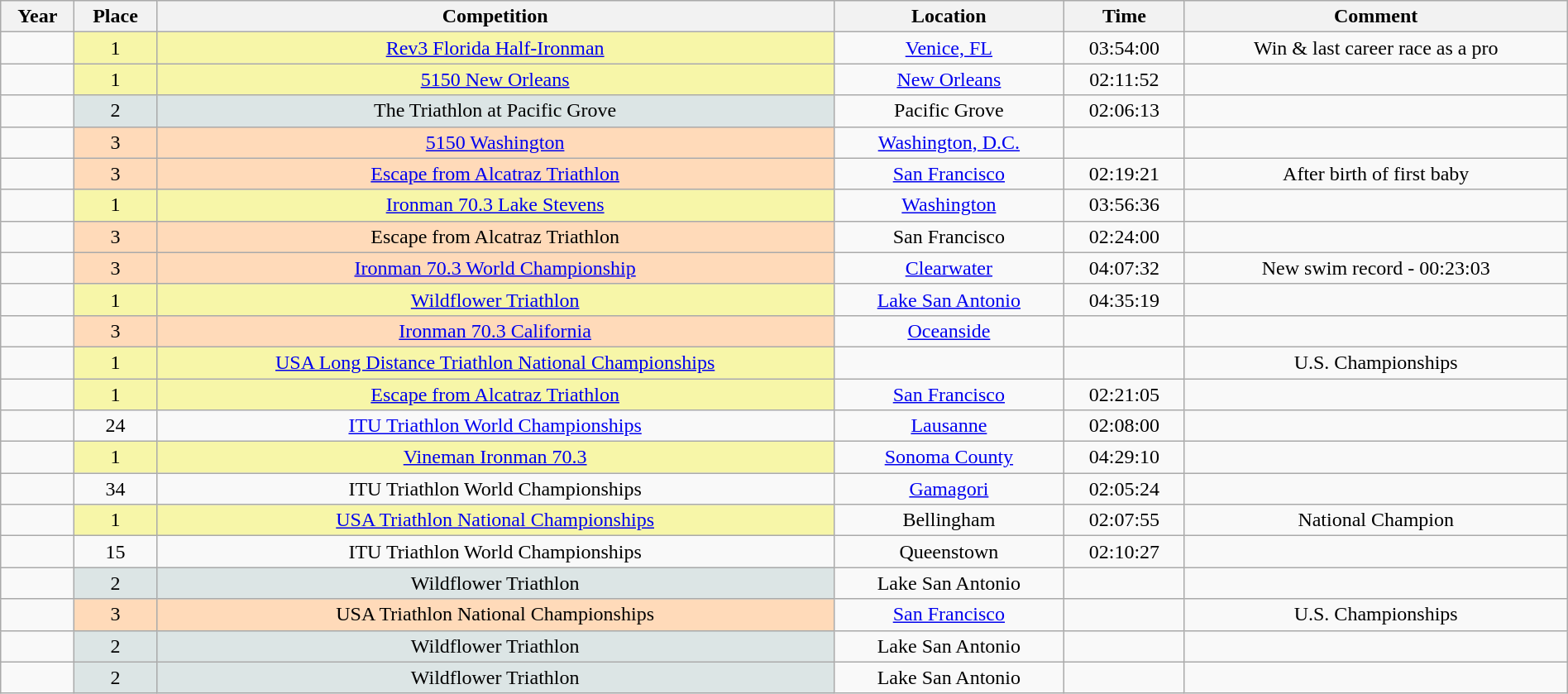<table class="wikitable sortable toptextcells" style="width:100%;text-align:center;">
<tr>
<th>Year</th>
<th>Place</th>
<th>Competition</th>
<th>Location</th>
<th>Time</th>
<th>Comment</th>
</tr>
<tr>
<td style="text-align:left"></td>
<td style="background-color:#F7F6A8; text-align:center">1</td>
<td style="background-color:#F7F6A8;"><a href='#'>Rev3 Florida Half-Ironman</a></td>
<td> <a href='#'>Venice, FL</a></td>
<td>03:54:00</td>
<td>Win & last career race as a pro</td>
</tr>
<tr>
<td style="text-align:left"></td>
<td style="background-color:#F7F6A8; text-align:center">1</td>
<td style="background-color:#F7F6A8;"><a href='#'>5150 New Orleans</a></td>
<td> <a href='#'>New Orleans</a></td>
<td>02:11:52</td>
<td></td>
</tr>
<tr>
<td style="text-align:left"></td>
<td style="background-color:#DCE5E5; text-align:center">2</td>
<td style="background-color:#DCE5E5;">The Triathlon at Pacific Grove</td>
<td> Pacific Grove</td>
<td>02:06:13</td>
<td></td>
</tr>
<tr>
<td style="text-align:left"></td>
<td style="background-color:#FFDAB9; text-align:center">3</td>
<td style="background-color:#FFDAB9;"><a href='#'>5150 Washington</a></td>
<td> <a href='#'>Washington, D.C.</a></td>
<td></td>
<td></td>
</tr>
<tr>
<td style="text-align:left"></td>
<td style="background-color:#FFDAB9; text-align:center">3</td>
<td style="background-color:#FFDAB9;"><a href='#'>Escape from Alcatraz Triathlon</a></td>
<td> <a href='#'>San Francisco</a></td>
<td>02:19:21</td>
<td>After birth of first baby </td>
</tr>
<tr>
<td style="text-align:left"></td>
<td style="background-color:#F7F6A8; text-align:center">1</td>
<td style="background-color:#F7F6A8;"><a href='#'>Ironman 70.3 Lake Stevens</a></td>
<td> <a href='#'>Washington</a></td>
<td>03:56:36</td>
<td></td>
</tr>
<tr>
<td style="text-align:left"></td>
<td style="background-color:#FFDAB9; text-align:center">3</td>
<td style="background-color:#FFDAB9;">Escape from Alcatraz Triathlon</td>
<td> San Francisco</td>
<td>02:24:00</td>
<td></td>
</tr>
<tr>
<td style="text-align:left"></td>
<td style="background-color:#FFDAB9; text-align:center">3</td>
<td style="background-color:#FFDAB9;"><a href='#'>Ironman 70.3 World Championship</a></td>
<td> <a href='#'>Clearwater</a></td>
<td>04:07:32</td>
<td>New swim record - 00:23:03 </td>
</tr>
<tr>
<td style="text-align:left"></td>
<td style="background-color:#F7F6A8; text-align:center">1</td>
<td style="background-color:#F7F6A8;"><a href='#'>Wildflower Triathlon</a></td>
<td> <a href='#'>Lake San Antonio</a></td>
<td>04:35:19</td>
<td></td>
</tr>
<tr>
<td style="text-align:left"></td>
<td style="background-color:#FFDAB9; text-align:center">3</td>
<td style="background-color:#FFDAB9;"><a href='#'>Ironman 70.3 California</a></td>
<td> <a href='#'>Oceanside</a></td>
<td></td>
<td></td>
</tr>
<tr>
<td style="text-align:left"></td>
<td style="background-color:#F7F6A8; text-align:center">1</td>
<td style="background-color:#F7F6A8;"><a href='#'>USA Long Distance Triathlon National Championships</a></td>
<td></td>
<td></td>
<td>U.S. Championships</td>
</tr>
<tr>
<td style="text-align:left"></td>
<td style="background-color:#F7F6A8; text-align:center">1</td>
<td style="background-color:#F7F6A8;"><a href='#'>Escape from Alcatraz Triathlon</a></td>
<td> <a href='#'>San Francisco</a></td>
<td>02:21:05</td>
<td></td>
</tr>
<tr>
<td style="text-align:left"></td>
<td style="text-align:center">24</td>
<td><a href='#'>ITU Triathlon World Championships</a></td>
<td> <a href='#'>Lausanne</a></td>
<td>02:08:00</td>
<td></td>
</tr>
<tr>
<td style="text-align:left"></td>
<td style="background-color:#F7F6A8; text-align:center">1</td>
<td style="background-color:#F7F6A8;"><a href='#'>Vineman Ironman 70.3</a></td>
<td> <a href='#'>Sonoma County</a></td>
<td>04:29:10</td>
<td></td>
</tr>
<tr>
<td style="text-align:left"></td>
<td style="text-align:center">34</td>
<td>ITU Triathlon World Championships</td>
<td> <a href='#'>Gamagori</a></td>
<td>02:05:24</td>
<td></td>
</tr>
<tr>
<td style="text-align:left"></td>
<td style="background-color:#F7F6A8; text-align:center">1</td>
<td style="background-color:#F7F6A8;"><a href='#'>USA Triathlon National Championships</a></td>
<td> Bellingham</td>
<td>02:07:55</td>
<td>National Champion</td>
</tr>
<tr>
<td style="text-align:left"></td>
<td style="text-align:center">15</td>
<td>ITU Triathlon World Championships</td>
<td> Queenstown</td>
<td>02:10:27</td>
<td></td>
</tr>
<tr>
<td style="text-align:left"></td>
<td style="background-color:#DCE5E5; text-align:center">2</td>
<td style="background-color:#DCE5E5;">Wildflower Triathlon</td>
<td> Lake San Antonio</td>
<td></td>
<td></td>
</tr>
<tr>
<td style="text-align:left"></td>
<td style="background-color:#FFDAB9; text-align:center">3</td>
<td style="background-color:#FFDAB9;">USA Triathlon National Championships</td>
<td> <a href='#'>San Francisco</a></td>
<td></td>
<td>U.S. Championships</td>
</tr>
<tr>
<td style="text-align:left"></td>
<td style="background-color:#DCE5E5; text-align:center">2</td>
<td style="background-color:#DCE5E5;">Wildflower Triathlon</td>
<td> Lake San Antonio</td>
<td></td>
<td></td>
</tr>
<tr>
<td style="text-align:left"></td>
<td style="background-color:#DCE5E5; text-align:center">2</td>
<td style="background-color:#DCE5E5;">Wildflower Triathlon</td>
<td> Lake San Antonio</td>
<td></td>
<td></td>
</tr>
</table>
